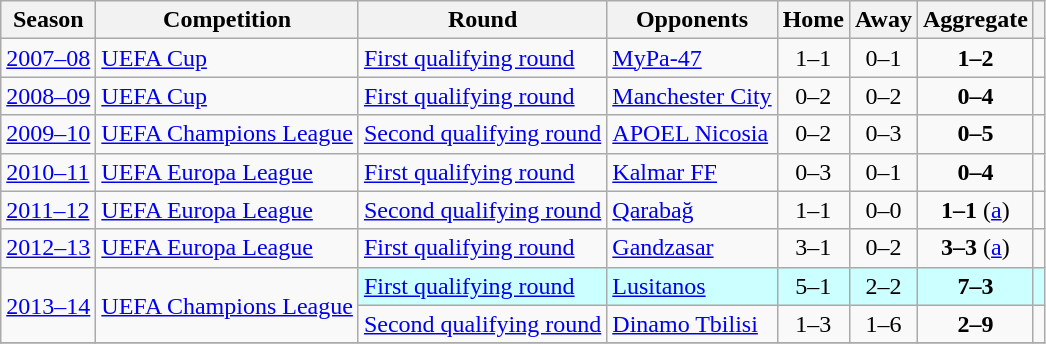<table class="wikitable">
<tr>
<th>Season</th>
<th>Competition</th>
<th>Round</th>
<th>Opponents</th>
<th>Home</th>
<th>Away</th>
<th>Aggregate</th>
<th></th>
</tr>
<tr>
<td><a href='#'>2007–08</a></td>
<td><a href='#'>UEFA Cup</a></td>
<td><a href='#'>First qualifying round</a></td>
<td> <a href='#'>MyPa-47</a></td>
<td style="text-align:center;">1–1</td>
<td style="text-align:center;">0–1</td>
<td style="text-align:center;"><strong>1–2</strong></td>
<td></td>
</tr>
<tr>
<td><a href='#'>2008–09</a></td>
<td><a href='#'>UEFA Cup</a></td>
<td><a href='#'>First qualifying round</a></td>
<td> <a href='#'>Manchester City</a></td>
<td style="text-align:center;">0–2</td>
<td style="text-align:center;">0–2</td>
<td style="text-align:center;"><strong>0–4</strong></td>
<td></td>
</tr>
<tr>
<td><a href='#'>2009–10</a></td>
<td><a href='#'>UEFA Champions League</a></td>
<td><a href='#'>Second qualifying round</a></td>
<td> <a href='#'>APOEL Nicosia</a></td>
<td style="text-align:center;">0–2</td>
<td style="text-align:center;">0–3</td>
<td style="text-align:center;"><strong>0–5</strong></td>
<td></td>
</tr>
<tr>
<td><a href='#'>2010–11</a></td>
<td><a href='#'>UEFA Europa League</a></td>
<td><a href='#'>First qualifying round</a></td>
<td> <a href='#'>Kalmar FF</a></td>
<td style="text-align:center;">0–3</td>
<td style="text-align:center;">0–1</td>
<td style="text-align:center;"><strong>0–4</strong></td>
<td></td>
</tr>
<tr>
<td><a href='#'>2011–12</a></td>
<td><a href='#'>UEFA Europa League</a></td>
<td><a href='#'>Second qualifying round</a></td>
<td> <a href='#'>Qarabağ</a></td>
<td style="text-align:center;">1–1</td>
<td style="text-align:center;">0–0</td>
<td style="text-align:center;"><strong>1–1</strong> (<a href='#'>a</a>)</td>
<td></td>
</tr>
<tr>
<td><a href='#'>2012–13</a></td>
<td><a href='#'>UEFA Europa League</a></td>
<td><a href='#'>First qualifying round</a></td>
<td> <a href='#'>Gandzasar</a></td>
<td style="text-align:center;">3–1</td>
<td style="text-align:center;">0–2</td>
<td style="text-align:center;"><strong>3–3</strong> (<a href='#'>a</a>)</td>
<td></td>
</tr>
<tr>
<td rowspan="2"><a href='#'>2013–14</a></td>
<td rowspan="2"><a href='#'>UEFA Champions League</a></td>
<td style="background-color:#CFF"><a href='#'>First qualifying round</a></td>
<td style="background-color:#CFF"> <a href='#'>Lusitanos</a></td>
<td style="background-color:#CFF" align="center">5–1</td>
<td style="background-color:#CFF" align="center">2–2</td>
<td style="background-color:#CFF" align="center"><strong>7–3</strong></td>
<td style="background-color:#CFF" align="center"></td>
</tr>
<tr>
<td><a href='#'>Second qualifying round</a></td>
<td> <a href='#'>Dinamo Tbilisi</a></td>
<td style="text-align:center;">1–3</td>
<td style="text-align:center;">1–6</td>
<td style="text-align:center;"><strong>2–9</strong></td>
<td></td>
</tr>
<tr>
</tr>
</table>
